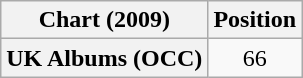<table class="wikitable plainrowheaders" style="text-align:center">
<tr>
<th scope="col">Chart (2009)</th>
<th scope="col">Position</th>
</tr>
<tr>
<th scope="row">UK Albums (OCC)</th>
<td>66</td>
</tr>
</table>
